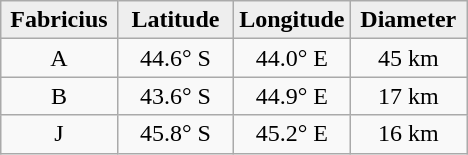<table class="wikitable">
<tr>
<th width="25%" style="background:#eeeeee;">Fabricius</th>
<th width="25%" style="background:#eeeeee;">Latitude</th>
<th width="25%" style="background:#eeeeee;">Longitude</th>
<th width="25%" style="background:#eeeeee;">Diameter</th>
</tr>
<tr>
<td align="center">A</td>
<td align="center">44.6° S</td>
<td align="center">44.0° E</td>
<td align="center">45 km</td>
</tr>
<tr>
<td align="center">B</td>
<td align="center">43.6° S</td>
<td align="center">44.9° E</td>
<td align="center">17 km</td>
</tr>
<tr>
<td align="center">J</td>
<td align="center">45.8° S</td>
<td align="center">45.2° E</td>
<td align="center">16 km</td>
</tr>
</table>
